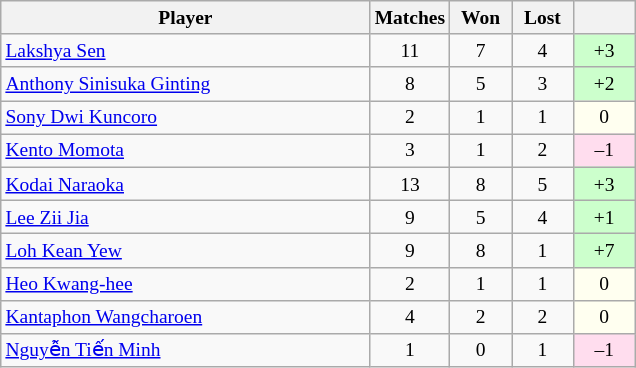<table class=wikitable style="text-align:center; font-size:small">
<tr>
<th width="240">Player</th>
<th width="40">Matches</th>
<th width="35">Won</th>
<th width="35">Lost</th>
<th width="35"></th>
</tr>
<tr>
<td align="left"> <a href='#'>Lakshya Sen</a></td>
<td>11</td>
<td>7</td>
<td>4</td>
<td bgcolor="#ccffcc">+3</td>
</tr>
<tr>
<td align="left"> <a href='#'>Anthony Sinisuka Ginting</a></td>
<td>8</td>
<td>5</td>
<td>3</td>
<td bgcolor="#ccffcc">+2</td>
</tr>
<tr>
<td align="left"> <a href='#'>Sony Dwi Kuncoro</a></td>
<td>2</td>
<td>1</td>
<td>1</td>
<td bgcolor="#fffff0">0</td>
</tr>
<tr>
<td align="left"> <a href='#'>Kento Momota</a></td>
<td>3</td>
<td>1</td>
<td>2</td>
<td bgcolor="#ffddee">–1</td>
</tr>
<tr>
<td align="left"> <a href='#'>Kodai Naraoka</a></td>
<td>13</td>
<td>8</td>
<td>5</td>
<td bgcolor="#ccffcc">+3</td>
</tr>
<tr>
<td align="left"> <a href='#'>Lee Zii Jia</a></td>
<td>9</td>
<td>5</td>
<td>4</td>
<td bgcolor="#ccffcc">+1</td>
</tr>
<tr>
<td align="left"> <a href='#'>Loh Kean Yew</a></td>
<td>9</td>
<td>8</td>
<td>1</td>
<td bgcolor="#ccffcc">+7</td>
</tr>
<tr>
<td align="left"> <a href='#'>Heo Kwang-hee</a></td>
<td>2</td>
<td>1</td>
<td>1</td>
<td bgcolor="#fffff0">0</td>
</tr>
<tr>
<td align="left"> <a href='#'>Kantaphon Wangcharoen</a></td>
<td>4</td>
<td>2</td>
<td>2</td>
<td bgcolor="#fffff0">0</td>
</tr>
<tr>
<td align="left"> <a href='#'>Nguyễn Tiến Minh</a></td>
<td>1</td>
<td>0</td>
<td>1</td>
<td bgcolor="#ffddee">–1</td>
</tr>
</table>
